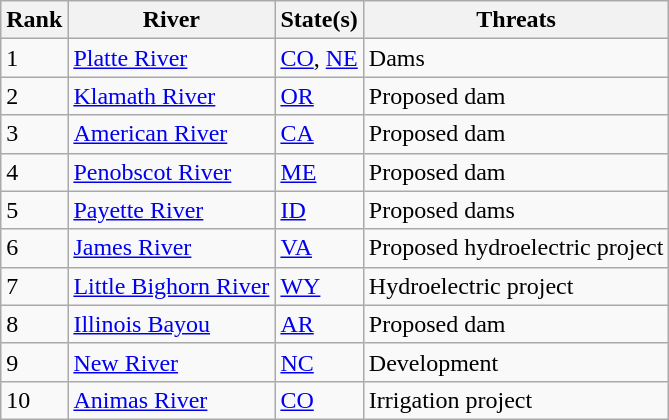<table class="wikitable sortable">
<tr>
<th>Rank</th>
<th>River</th>
<th>State(s)</th>
<th>Threats</th>
</tr>
<tr>
<td>1</td>
<td><a href='#'>Platte River</a></td>
<td><a href='#'>CO</a>, <a href='#'>NE</a></td>
<td>Dams</td>
</tr>
<tr>
<td>2</td>
<td><a href='#'>Klamath River</a></td>
<td><a href='#'>OR</a></td>
<td>Proposed dam</td>
</tr>
<tr>
<td>3</td>
<td><a href='#'>American River</a></td>
<td><a href='#'>CA</a></td>
<td>Proposed dam</td>
</tr>
<tr>
<td>4</td>
<td><a href='#'>Penobscot River</a></td>
<td><a href='#'>ME</a></td>
<td>Proposed dam</td>
</tr>
<tr>
<td>5</td>
<td><a href='#'>Payette River</a></td>
<td><a href='#'>ID</a></td>
<td>Proposed dams</td>
</tr>
<tr>
<td>6</td>
<td><a href='#'>James River</a></td>
<td><a href='#'>VA</a></td>
<td>Proposed hydroelectric project</td>
</tr>
<tr>
<td>7</td>
<td><a href='#'>Little Bighorn River</a></td>
<td><a href='#'>WY</a></td>
<td>Hydroelectric project</td>
</tr>
<tr>
<td>8</td>
<td><a href='#'>Illinois Bayou</a></td>
<td><a href='#'>AR</a></td>
<td>Proposed dam</td>
</tr>
<tr>
<td>9</td>
<td><a href='#'>New River</a></td>
<td><a href='#'>NC</a></td>
<td>Development</td>
</tr>
<tr>
<td>10</td>
<td><a href='#'>Animas River</a></td>
<td><a href='#'>CO</a></td>
<td>Irrigation project</td>
</tr>
</table>
